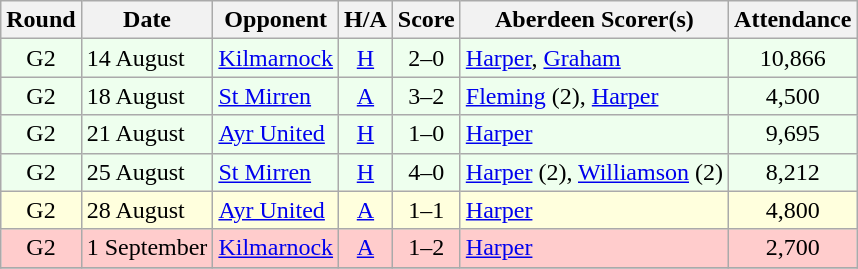<table class="wikitable" style="text-align:center">
<tr>
<th>Round</th>
<th>Date</th>
<th>Opponent</th>
<th>H/A</th>
<th>Score</th>
<th>Aberdeen Scorer(s)</th>
<th>Attendance</th>
</tr>
<tr bgcolor=#EEFFEE>
<td>G2</td>
<td align=left>14 August</td>
<td align=left><a href='#'>Kilmarnock</a></td>
<td><a href='#'>H</a></td>
<td>2–0</td>
<td align=left><a href='#'>Harper</a>, <a href='#'>Graham</a></td>
<td>10,866</td>
</tr>
<tr bgcolor=#EEFFEE>
<td>G2</td>
<td align=left>18 August</td>
<td align=left><a href='#'>St Mirren</a></td>
<td><a href='#'>A</a></td>
<td>3–2</td>
<td align=left><a href='#'>Fleming</a> (2), <a href='#'>Harper</a></td>
<td>4,500</td>
</tr>
<tr bgcolor=#EEFFEE>
<td>G2</td>
<td align=left>21 August</td>
<td align=left><a href='#'>Ayr United</a></td>
<td><a href='#'>H</a></td>
<td>1–0</td>
<td align=left><a href='#'>Harper</a></td>
<td>9,695</td>
</tr>
<tr bgcolor=#EEFFEE>
<td>G2</td>
<td align=left>25 August</td>
<td align=left><a href='#'>St Mirren</a></td>
<td><a href='#'>H</a></td>
<td>4–0</td>
<td align=left><a href='#'>Harper</a> (2), <a href='#'>Williamson</a> (2)</td>
<td>8,212</td>
</tr>
<tr bgcolor=#FFFFDD>
<td>G2</td>
<td align=left>28 August</td>
<td align=left><a href='#'>Ayr United</a></td>
<td><a href='#'>A</a></td>
<td>1–1</td>
<td align=left><a href='#'>Harper</a></td>
<td>4,800</td>
</tr>
<tr bgcolor=#FFCCCC>
<td>G2</td>
<td align=left>1 September</td>
<td align=left><a href='#'>Kilmarnock</a></td>
<td><a href='#'>A</a></td>
<td>1–2</td>
<td align=left><a href='#'>Harper</a></td>
<td>2,700</td>
</tr>
<tr>
</tr>
</table>
